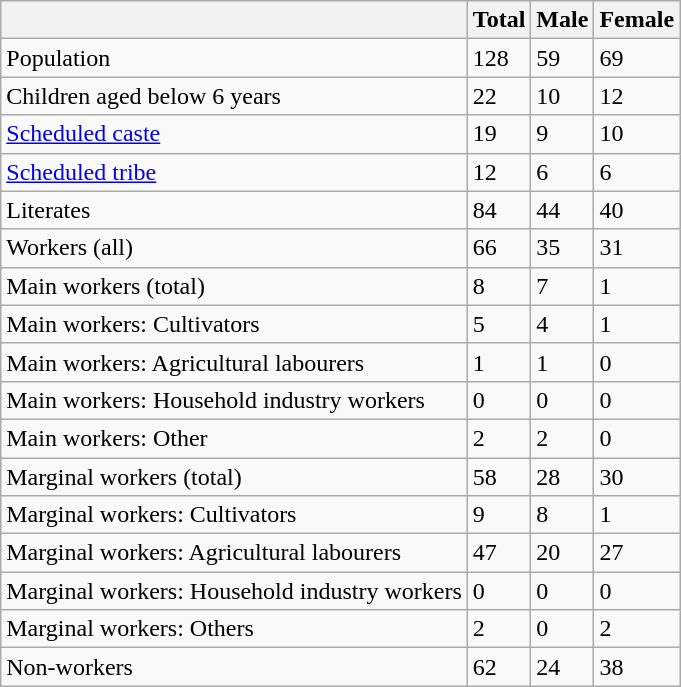<table class="wikitable sortable">
<tr>
<th></th>
<th>Total</th>
<th>Male</th>
<th>Female</th>
</tr>
<tr>
<td>Population</td>
<td>128</td>
<td>59</td>
<td>69</td>
</tr>
<tr>
<td>Children aged below 6 years</td>
<td>22</td>
<td>10</td>
<td>12</td>
</tr>
<tr>
<td><a href='#'>Scheduled caste</a></td>
<td>19</td>
<td>9</td>
<td>10</td>
</tr>
<tr>
<td><a href='#'>Scheduled tribe</a></td>
<td>12</td>
<td>6</td>
<td>6</td>
</tr>
<tr>
<td>Literates</td>
<td>84</td>
<td>44</td>
<td>40</td>
</tr>
<tr>
<td>Workers (all)</td>
<td>66</td>
<td>35</td>
<td>31</td>
</tr>
<tr>
<td>Main workers (total)</td>
<td>8</td>
<td>7</td>
<td>1</td>
</tr>
<tr>
<td>Main workers: Cultivators</td>
<td>5</td>
<td>4</td>
<td>1</td>
</tr>
<tr>
<td>Main workers: Agricultural labourers</td>
<td>1</td>
<td>1</td>
<td>0</td>
</tr>
<tr>
<td>Main workers: Household industry workers</td>
<td>0</td>
<td>0</td>
<td>0</td>
</tr>
<tr>
<td>Main workers: Other</td>
<td>2</td>
<td>2</td>
<td>0</td>
</tr>
<tr>
<td>Marginal workers (total)</td>
<td>58</td>
<td>28</td>
<td>30</td>
</tr>
<tr>
<td>Marginal workers: Cultivators</td>
<td>9</td>
<td>8</td>
<td>1</td>
</tr>
<tr>
<td>Marginal workers: Agricultural labourers</td>
<td>47</td>
<td>20</td>
<td>27</td>
</tr>
<tr>
<td>Marginal workers: Household industry workers</td>
<td>0</td>
<td>0</td>
<td>0</td>
</tr>
<tr>
<td>Marginal workers: Others</td>
<td>2</td>
<td>0</td>
<td>2</td>
</tr>
<tr>
<td>Non-workers</td>
<td>62</td>
<td>24</td>
<td>38</td>
</tr>
</table>
